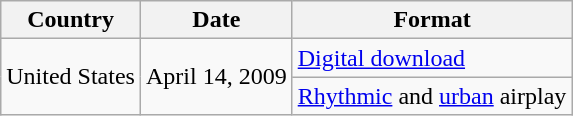<table class="wikitable">
<tr>
<th>Country</th>
<th>Date</th>
<th>Format</th>
</tr>
<tr>
<td rowspan="2">United States</td>
<td rowspan="2">April 14, 2009</td>
<td><a href='#'>Digital download</a></td>
</tr>
<tr>
<td><a href='#'>Rhythmic</a> and <a href='#'>urban</a> airplay</td>
</tr>
</table>
